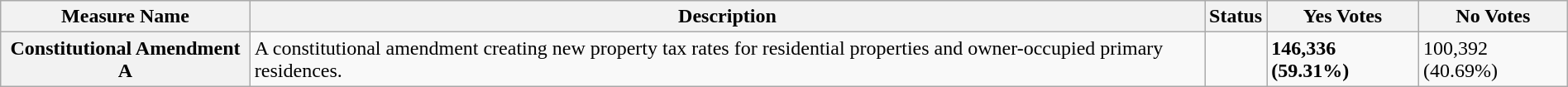<table class="wikitable sortable plainrowheaders" style="width:100%">
<tr>
<th scope="col">Measure Name</th>
<th scope="col">Description</th>
<th scope="col">Status</th>
<th scope="col">Yes Votes</th>
<th scope="col">No Votes</th>
</tr>
<tr>
<th scope=row>Constitutional Amendment A</th>
<td>A constitutional amendment creating new property tax rates for residential properties and owner-occupied primary residences.</td>
<td></td>
<td><strong>146,336 (59.31%)</strong></td>
<td>100,392 (40.69%)</td>
</tr>
</table>
